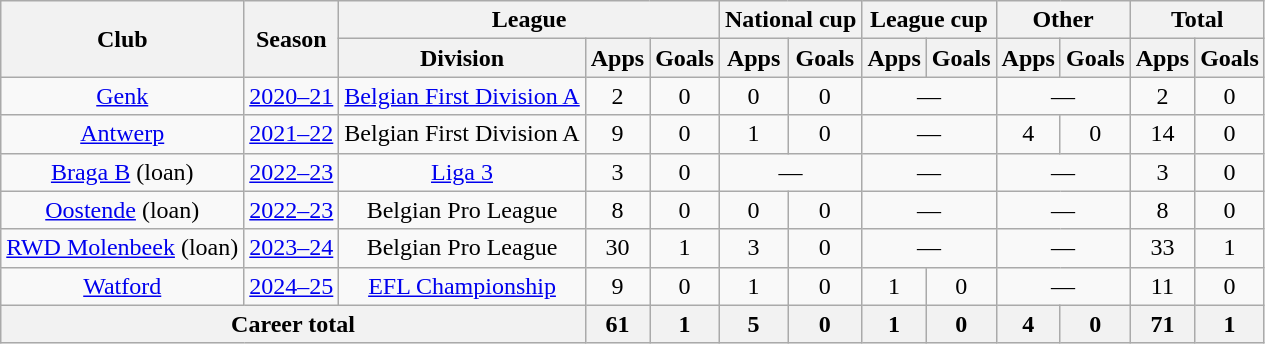<table class="wikitable" style="text-align: center;">
<tr>
<th rowspan="2">Club</th>
<th rowspan="2">Season</th>
<th colspan="3">League</th>
<th colspan="2">National cup</th>
<th colspan="2">League cup</th>
<th colspan="2">Other</th>
<th colspan="2">Total</th>
</tr>
<tr>
<th>Division</th>
<th>Apps</th>
<th>Goals</th>
<th>Apps</th>
<th>Goals</th>
<th>Apps</th>
<th>Goals</th>
<th>Apps</th>
<th>Goals</th>
<th>Apps</th>
<th>Goals</th>
</tr>
<tr>
<td><a href='#'>Genk</a></td>
<td><a href='#'>2020–21</a></td>
<td><a href='#'>Belgian First Division A</a></td>
<td>2</td>
<td>0</td>
<td>0</td>
<td>0</td>
<td colspan=2>—</td>
<td colspan=2>—</td>
<td>2</td>
<td>0</td>
</tr>
<tr>
<td><a href='#'>Antwerp</a></td>
<td><a href='#'>2021–22</a></td>
<td>Belgian First Division A</td>
<td>9</td>
<td>0</td>
<td>1</td>
<td>0</td>
<td colspan=2>—</td>
<td>4</td>
<td>0</td>
<td>14</td>
<td>0</td>
</tr>
<tr>
<td><a href='#'>Braga B</a> (loan)</td>
<td><a href='#'>2022–23</a></td>
<td><a href='#'>Liga 3</a></td>
<td>3</td>
<td>0</td>
<td colspan=2>—</td>
<td colspan=2>—</td>
<td colspan=2>—</td>
<td>3</td>
<td>0</td>
</tr>
<tr>
<td><a href='#'>Oostende</a> (loan)</td>
<td><a href='#'>2022–23</a></td>
<td>Belgian Pro League</td>
<td>8</td>
<td>0</td>
<td>0</td>
<td>0</td>
<td colspan=2>—</td>
<td colspan=2>—</td>
<td>8</td>
<td>0</td>
</tr>
<tr>
<td><a href='#'>RWD Molenbeek</a> (loan)</td>
<td><a href='#'>2023–24</a></td>
<td>Belgian Pro League</td>
<td>30</td>
<td>1</td>
<td>3</td>
<td>0</td>
<td colspan=2>—</td>
<td colspan=2>—</td>
<td>33</td>
<td>1</td>
</tr>
<tr>
<td><a href='#'>Watford</a></td>
<td><a href='#'>2024–25</a></td>
<td><a href='#'>EFL Championship</a></td>
<td>9</td>
<td>0</td>
<td>1</td>
<td>0</td>
<td>1</td>
<td>0</td>
<td colspan=2>—</td>
<td>11</td>
<td>0</td>
</tr>
<tr>
<th colspan="3">Career total</th>
<th>61</th>
<th>1</th>
<th>5</th>
<th>0</th>
<th>1</th>
<th>0</th>
<th>4</th>
<th>0</th>
<th>71</th>
<th>1</th>
</tr>
</table>
